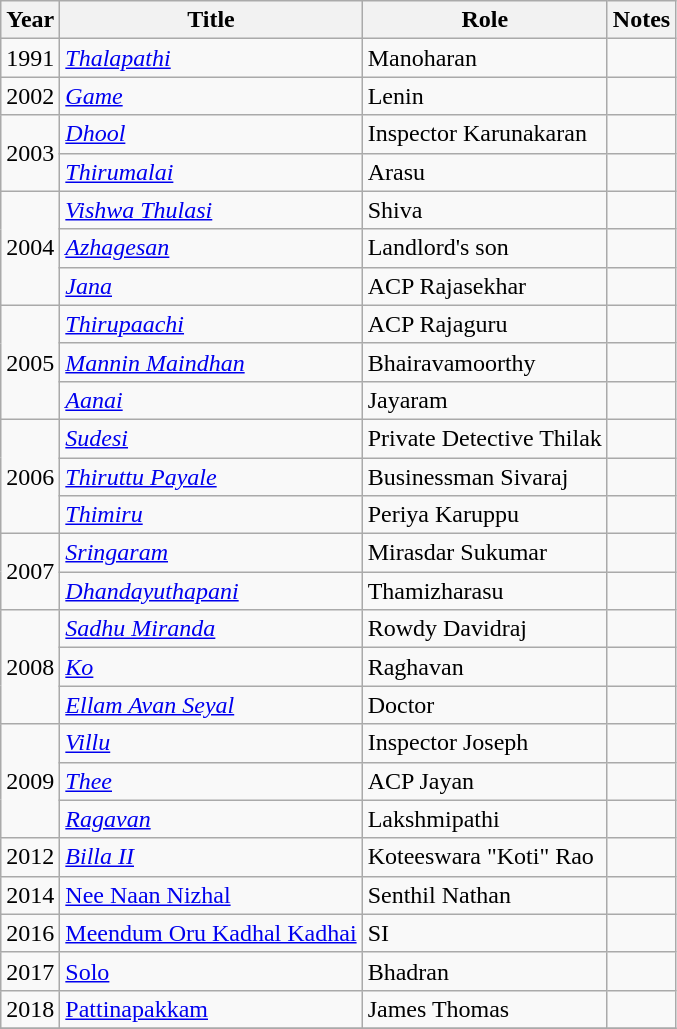<table class="wikitable sortable">
<tr>
<th scope="col">Year</th>
<th scope="col">Title</th>
<th scope="col">Role</th>
<th scope="col" class="unsortable">Notes</th>
</tr>
<tr>
<td>1991</td>
<td><em><a href='#'>Thalapathi</a></em></td>
<td>Manoharan</td>
<td></td>
</tr>
<tr>
<td>2002</td>
<td><em><a href='#'>Game</a></em></td>
<td>Lenin</td>
<td></td>
</tr>
<tr>
<td rowspan=2>2003</td>
<td><em><a href='#'>Dhool</a></em></td>
<td>Inspector Karunakaran</td>
<td></td>
</tr>
<tr>
<td><em><a href='#'>Thirumalai</a></em></td>
<td>Arasu</td>
<td></td>
</tr>
<tr>
<td rowspan=3>2004</td>
<td><em><a href='#'>Vishwa Thulasi</a></em></td>
<td>Shiva</td>
<td></td>
</tr>
<tr>
<td><em><a href='#'>Azhagesan</a></em></td>
<td>Landlord's son</td>
<td></td>
</tr>
<tr>
<td><em><a href='#'>Jana</a></em></td>
<td>ACP Rajasekhar</td>
<td></td>
</tr>
<tr>
<td rowspan=3>2005</td>
<td><em><a href='#'>Thirupaachi</a></em></td>
<td>ACP Rajaguru</td>
<td></td>
</tr>
<tr>
<td><em><a href='#'>Mannin Maindhan</a></em></td>
<td>Bhairavamoorthy</td>
<td></td>
</tr>
<tr>
<td><em><a href='#'>Aanai</a></em></td>
<td>Jayaram</td>
<td></td>
</tr>
<tr>
<td rowspan=3>2006</td>
<td><em><a href='#'>Sudesi</a></em></td>
<td>Private Detective Thilak</td>
<td></td>
</tr>
<tr>
<td><em><a href='#'>Thiruttu Payale</a></em></td>
<td>Businessman Sivaraj</td>
<td></td>
</tr>
<tr>
<td><em><a href='#'>Thimiru</a></em></td>
<td>Periya Karuppu</td>
<td></td>
</tr>
<tr>
<td rowspan=2>2007</td>
<td><em><a href='#'>Sringaram</a></em></td>
<td>Mirasdar Sukumar</td>
<td></td>
</tr>
<tr>
<td><em><a href='#'>Dhandayuthapani</a></em></td>
<td>Thamizharasu</td>
<td></td>
</tr>
<tr>
<td rowspan=3>2008</td>
<td><em><a href='#'>Sadhu Miranda</a></em></td>
<td>Rowdy Davidraj</td>
<td></td>
</tr>
<tr>
<td><em><a href='#'>Ko</a></em></td>
<td>Raghavan</td>
<td></td>
</tr>
<tr>
<td><em><a href='#'>Ellam Avan Seyal</a></em></td>
<td>Doctor</td>
<td></td>
</tr>
<tr>
<td rowspan=3>2009</td>
<td><em><a href='#'>Villu</a></em></td>
<td>Inspector Joseph</td>
<td></td>
</tr>
<tr>
<td><em><a href='#'>Thee</a></em></td>
<td>ACP Jayan</td>
<td></td>
</tr>
<tr>
<td><em><a href='#'>Ragavan</a></em></td>
<td>Lakshmipathi</td>
<td></td>
</tr>
<tr>
<td>2012</td>
<td><em><a href='#'>Billa II</a></em></td>
<td>Koteeswara "Koti" Rao<em></td>
<td></td>
</tr>
<tr>
<td>2014</td>
<td></em><a href='#'>Nee Naan Nizhal</a><em></td>
<td>Senthil Nathan</td>
<td></td>
</tr>
<tr>
<td>2016</td>
<td></em><a href='#'>Meendum Oru Kadhal Kadhai</a><em></td>
<td>SI</td>
<td></td>
</tr>
<tr>
<td>2017</td>
<td></em><a href='#'>Solo</a><em></td>
<td>Bhadran</td>
<td></td>
</tr>
<tr>
<td>2018</td>
<td></em><a href='#'>Pattinapakkam</a><em></td>
<td>James Thomas</td>
<td></td>
</tr>
<tr>
</tr>
</table>
